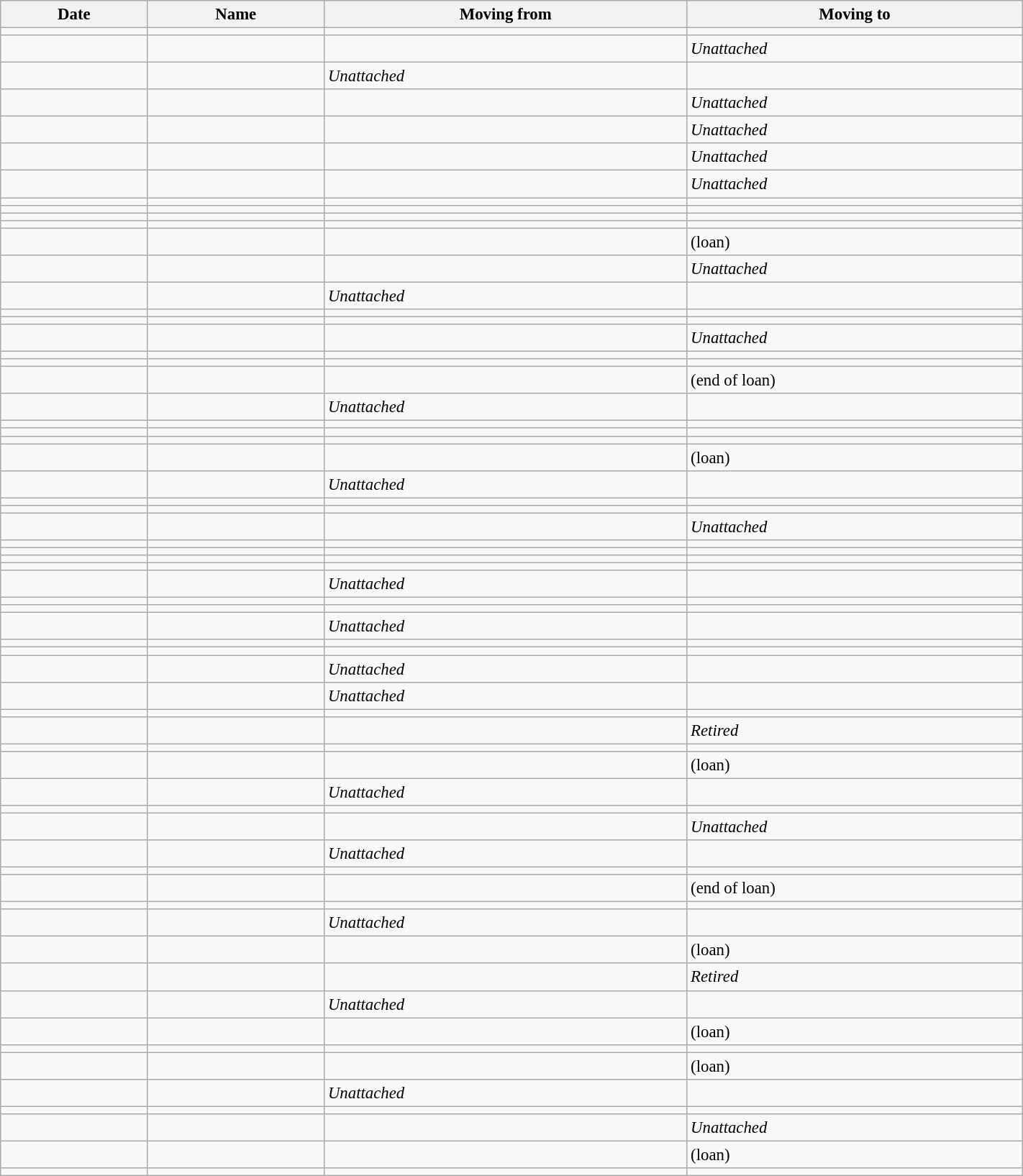<table class="wikitable sortable" style="width:75%; font-size:95%; ">
<tr>
<th>Date</th>
<th>Name</th>
<th>Moving from</th>
<th>Moving to</th>
</tr>
<tr>
<td></td>
<td></td>
<td></td>
<td></td>
</tr>
<tr>
<td></td>
<td></td>
<td></td>
<td><em>Unattached</em></td>
</tr>
<tr>
<td></td>
<td></td>
<td><em>Unattached</em></td>
<td></td>
</tr>
<tr>
<td></td>
<td></td>
<td></td>
<td><em>Unattached</em></td>
</tr>
<tr>
<td></td>
<td></td>
<td></td>
<td><em>Unattached</em></td>
</tr>
<tr>
<td></td>
<td></td>
<td></td>
<td><em>Unattached</em></td>
</tr>
<tr>
<td></td>
<td></td>
<td></td>
<td><em>Unattached</em></td>
</tr>
<tr>
<td></td>
<td></td>
<td></td>
<td></td>
</tr>
<tr>
<td></td>
<td></td>
<td></td>
<td></td>
</tr>
<tr>
<td></td>
<td></td>
<td></td>
<td></td>
</tr>
<tr>
<td></td>
<td></td>
<td></td>
<td></td>
</tr>
<tr>
<td></td>
<td></td>
<td></td>
<td> (loan)</td>
</tr>
<tr>
<td></td>
<td></td>
<td></td>
<td><em>Unattached</em></td>
</tr>
<tr>
<td></td>
<td></td>
<td><em>Unattached</em></td>
<td></td>
</tr>
<tr>
<td></td>
<td></td>
<td></td>
<td></td>
</tr>
<tr>
<td></td>
<td></td>
<td></td>
<td></td>
</tr>
<tr>
<td></td>
<td></td>
<td></td>
<td><em>Unattached</em></td>
</tr>
<tr>
<td></td>
<td></td>
<td></td>
<td></td>
</tr>
<tr>
<td></td>
<td></td>
<td></td>
<td></td>
</tr>
<tr>
<td></td>
<td></td>
<td></td>
<td> (end of loan)</td>
</tr>
<tr>
<td></td>
<td></td>
<td><em>Unattached</em></td>
<td></td>
</tr>
<tr>
<td></td>
<td></td>
<td></td>
<td></td>
</tr>
<tr>
<td></td>
<td></td>
<td></td>
<td></td>
</tr>
<tr>
<td></td>
<td></td>
<td></td>
<td></td>
</tr>
<tr>
<td></td>
<td></td>
<td></td>
<td> (loan)</td>
</tr>
<tr>
<td></td>
<td></td>
<td><em>Unattached</em></td>
<td></td>
</tr>
<tr>
<td></td>
<td></td>
<td></td>
<td></td>
</tr>
<tr>
<td></td>
<td></td>
<td></td>
<td></td>
</tr>
<tr>
<td></td>
<td></td>
<td></td>
<td><em>Unattached</em></td>
</tr>
<tr>
<td></td>
<td></td>
<td></td>
<td></td>
</tr>
<tr>
<td></td>
<td></td>
<td></td>
<td></td>
</tr>
<tr>
<td></td>
<td></td>
<td></td>
<td></td>
</tr>
<tr>
<td></td>
<td></td>
<td></td>
<td></td>
</tr>
<tr>
<td></td>
<td></td>
<td><em>Unattached</em></td>
<td></td>
</tr>
<tr>
<td></td>
<td></td>
<td></td>
<td></td>
</tr>
<tr>
<td></td>
<td></td>
<td></td>
<td></td>
</tr>
<tr>
<td></td>
<td></td>
<td><em>Unattached</em></td>
<td></td>
</tr>
<tr>
<td></td>
<td></td>
<td></td>
<td></td>
</tr>
<tr>
<td></td>
<td></td>
<td></td>
<td></td>
</tr>
<tr>
<td></td>
<td></td>
<td><em>Unattached</em></td>
<td></td>
</tr>
<tr>
<td></td>
<td></td>
<td><em>Unattached</em></td>
<td></td>
</tr>
<tr>
<td></td>
<td></td>
<td></td>
<td></td>
</tr>
<tr>
<td></td>
<td></td>
<td></td>
<td><em>Retired</em></td>
</tr>
<tr>
<td></td>
<td></td>
<td></td>
<td></td>
</tr>
<tr>
<td></td>
<td></td>
<td></td>
<td> (loan)</td>
</tr>
<tr>
<td></td>
<td></td>
<td><em>Unattached</em></td>
<td></td>
</tr>
<tr>
<td></td>
<td></td>
<td></td>
<td></td>
</tr>
<tr>
<td></td>
<td></td>
<td></td>
<td><em>Unattached</em></td>
</tr>
<tr>
<td></td>
<td></td>
<td><em>Unattached</em></td>
<td></td>
</tr>
<tr>
<td></td>
<td></td>
<td></td>
<td></td>
</tr>
<tr>
<td></td>
<td></td>
<td></td>
<td> (end of loan)</td>
</tr>
<tr>
<td></td>
<td></td>
<td></td>
<td></td>
</tr>
<tr>
<td></td>
<td></td>
<td><em>Unattached</em></td>
<td></td>
</tr>
<tr>
<td></td>
<td></td>
<td></td>
<td> (loan)</td>
</tr>
<tr>
<td></td>
<td></td>
<td></td>
<td><em>Retired</em></td>
</tr>
<tr>
<td></td>
<td></td>
<td><em>Unattached</em></td>
<td></td>
</tr>
<tr>
<td></td>
<td></td>
<td></td>
<td> (loan)</td>
</tr>
<tr>
<td></td>
<td></td>
<td></td>
<td></td>
</tr>
<tr>
<td></td>
<td></td>
<td></td>
<td> (loan)</td>
</tr>
<tr>
<td></td>
<td></td>
<td><em>Unattached</em></td>
<td></td>
</tr>
<tr>
<td></td>
<td></td>
<td></td>
<td></td>
</tr>
<tr>
<td></td>
<td></td>
<td></td>
<td><em>Unattached</em></td>
</tr>
<tr>
<td></td>
<td></td>
<td></td>
<td> (loan)</td>
</tr>
<tr>
<td></td>
<td></td>
<td></td>
<td></td>
</tr>
</table>
